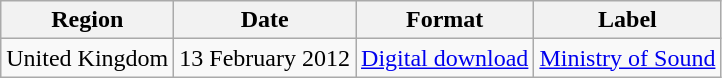<table class=wikitable>
<tr>
<th>Region</th>
<th>Date</th>
<th>Format</th>
<th>Label</th>
</tr>
<tr>
<td>United Kingdom</td>
<td>13 February 2012</td>
<td><a href='#'>Digital download</a></td>
<td><a href='#'>Ministry of Sound</a></td>
</tr>
</table>
